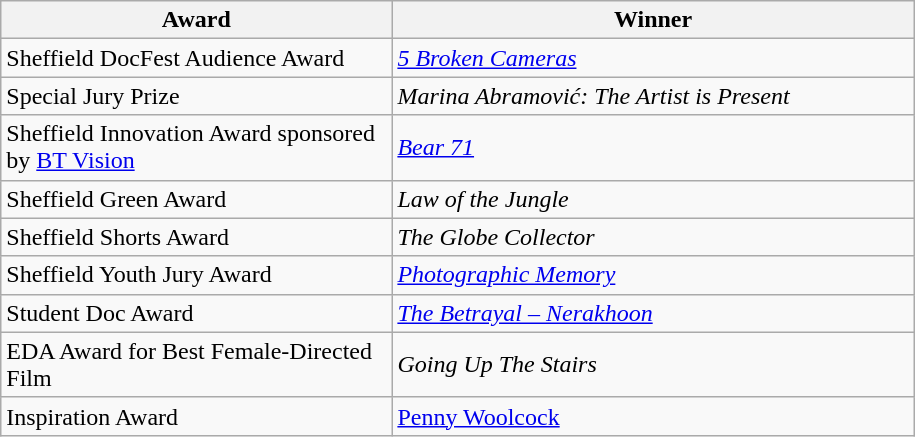<table class="wikitable" style="width:610px;">
<tr>
<th scope="col" style="width:260px;">Award</th>
<th scope="col" style="width:350px;">Winner</th>
</tr>
<tr>
<td style="width:260px;">Sheffield DocFest Audience Award</td>
<td style="width:350px;"><em><a href='#'>5 Broken Cameras</a></em></td>
</tr>
<tr>
<td>Special Jury Prize</td>
<td><em>Marina Abramović: The Artist is Present</em></td>
</tr>
<tr>
<td>Sheffield Innovation Award sponsored by <a href='#'>BT Vision</a></td>
<td><em><a href='#'>Bear 71</a></em></td>
</tr>
<tr>
<td>Sheffield Green Award</td>
<td><em>Law of the Jungle</em></td>
</tr>
<tr>
<td>Sheffield Shorts Award</td>
<td><em>The Globe Collector</em></td>
</tr>
<tr>
<td>Sheffield Youth Jury Award</td>
<td><em><a href='#'>Photographic Memory</a></em></td>
</tr>
<tr>
<td>Student Doc Award</td>
<td><em><a href='#'>The Betrayal – Nerakhoon</a></em></td>
</tr>
<tr>
<td>EDA Award for Best Female-Directed Film</td>
<td><em>Going Up The Stairs</em></td>
</tr>
<tr>
<td>Inspiration Award</td>
<td><a href='#'>Penny Woolcock</a></td>
</tr>
</table>
